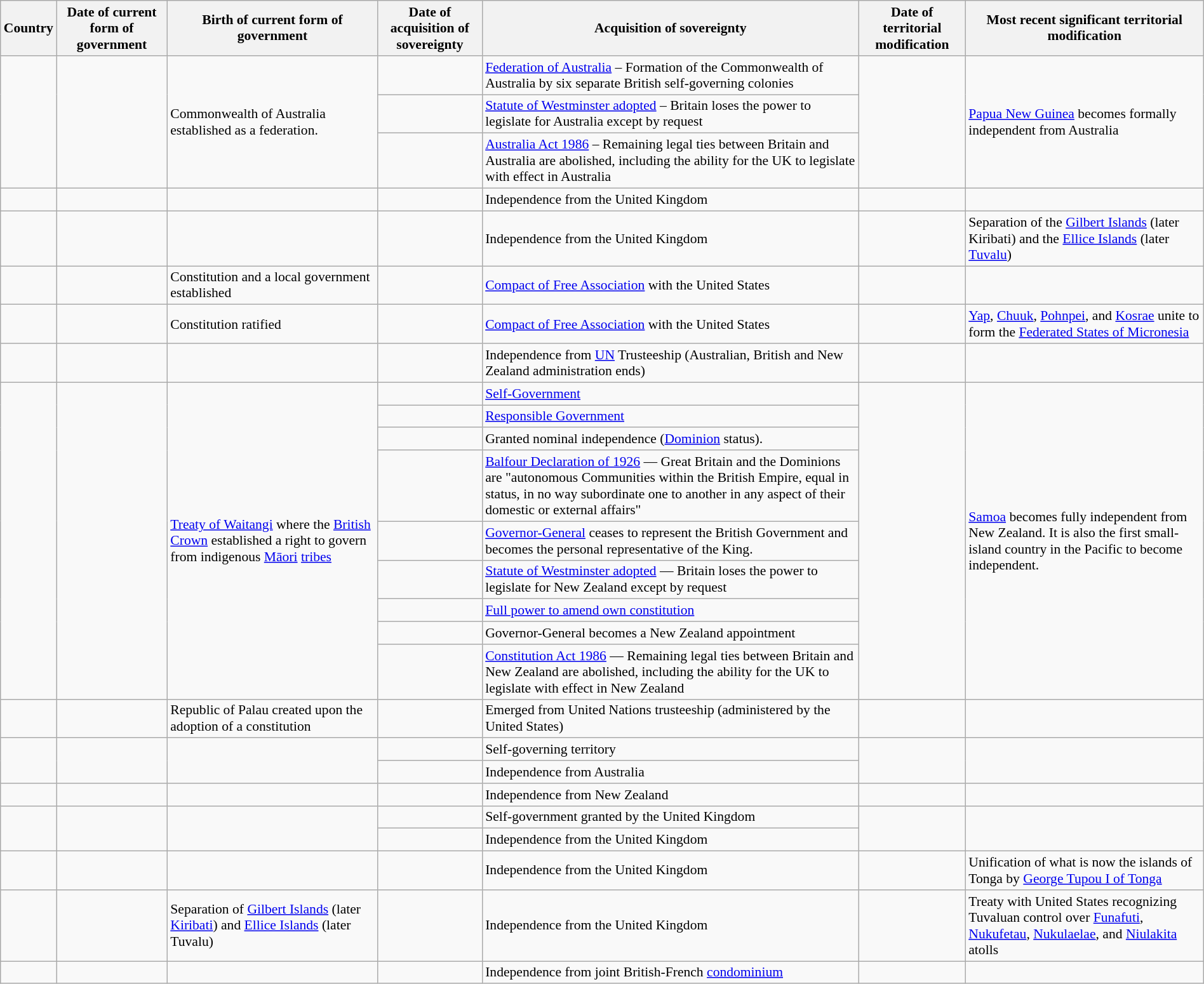<table class="wikitable sortable" width="" style="margin:1em auto; font-size:90%; margin:auto">
<tr>
<th>Country</th>
<th>Date of current form of government</th>
<th>Birth of current form of government</th>
<th>Date of acquisition of sovereignty</th>
<th>Acquisition of sovereignty</th>
<th>Date of territorial modification</th>
<th>Most recent significant territorial modification</th>
</tr>
<tr>
<td style="white-space:nowrap; text-align:left;" rowspan="3"><strong></strong></td>
<td style="white-space:nowrap;" rowspan="3"></td>
<td rowspan=3>Commonwealth of Australia established as a federation.</td>
<td style="white-space:nowrap;"></td>
<td><a href='#'>Federation of Australia</a> – Formation of the Commonwealth of Australia by six separate British self-governing colonies</td>
<td style="white-space:nowrap;" rowspan="3"></td>
<td rowspan=3><a href='#'>Papua New Guinea</a> becomes formally independent from Australia</td>
</tr>
<tr>
<td style="white-space:nowrap;"></td>
<td><a href='#'>Statute of Westminster adopted</a> – Britain loses the power to legislate for Australia except by request</td>
</tr>
<tr>
<td style="white-space:nowrap;"></td>
<td><a href='#'>Australia Act 1986</a> – Remaining legal ties between Britain and Australia are abolished, including the ability for the UK to legislate with effect in Australia</td>
</tr>
<tr>
<td style="white-space:nowrap; text-align:left;"><strong></strong></td>
<td> </td>
<td> </td>
<td style="white-space:nowrap;"></td>
<td>Independence from the United Kingdom</td>
<td> </td>
<td> </td>
</tr>
<tr>
<td style="white-space:nowrap; text-align:left;"><strong></strong></td>
<td> </td>
<td> </td>
<td style="white-space:nowrap;"></td>
<td>Independence from the United Kingdom</td>
<td style="white-space:nowrap;"></td>
<td>Separation of the <a href='#'>Gilbert Islands</a> (later Kiribati) and the <a href='#'>Ellice Islands</a> (later <a href='#'>Tuvalu</a>)</td>
</tr>
<tr>
<td style="white-space:nowrap; text-align:left;"><strong></strong></td>
<td style="white-space:nowrap;"></td>
<td>Constitution and a local government established</td>
<td style="white-space:nowrap;"></td>
<td><a href='#'>Compact of Free Association</a> with the United States</td>
<td> </td>
<td> </td>
</tr>
<tr>
<td style="white-space:nowrap; text-align:left;"><strong></strong></td>
<td style="white-space:nowrap;"></td>
<td>Constitution ratified</td>
<td style="white-space:nowrap;"></td>
<td><a href='#'>Compact of Free Association</a> with the United States</td>
<td style="white-space:nowrap;"></td>
<td><a href='#'>Yap</a>, <a href='#'>Chuuk</a>, <a href='#'>Pohnpei</a>, and <a href='#'>Kosrae</a> unite to form the <a href='#'>Federated States of Micronesia</a></td>
</tr>
<tr>
<td style="white-space:nowrap; text-align:left;"><strong></strong></td>
<td> </td>
<td> </td>
<td style="white-space:nowrap;"></td>
<td>Independence from <a href='#'>UN</a> Trusteeship (Australian, British and New Zealand administration ends)</td>
<td> </td>
<td> </td>
</tr>
<tr>
<td style="white-space:nowrap; text-align:left;" rowspan="9"><strong></strong></td>
<td style="white-space:nowrap;" rowspan="9"></td>
<td rowspan=9><a href='#'>Treaty of Waitangi</a> where the <a href='#'>British Crown</a> established a right to govern from indigenous <a href='#'>Māori</a> <a href='#'>tribes</a></td>
<td></td>
<td><a href='#'>Self-Government</a></td>
<td style="white-space:nowrap;" rowspan="9"></td>
<td rowspan=9><a href='#'>Samoa</a> becomes fully independent from New Zealand. It is also the first small-island country in the Pacific to become independent.</td>
</tr>
<tr>
<td></td>
<td><a href='#'>Responsible Government</a></td>
</tr>
<tr>
<td></td>
<td>Granted nominal independence (<a href='#'>Dominion</a> status).</td>
</tr>
<tr>
<td></td>
<td><a href='#'>Balfour Declaration of 1926</a> — Great Britain and the Dominions are "autonomous Communities within the British Empire, equal in status, in no way subordinate one to another in any aspect of their domestic or external affairs"</td>
</tr>
<tr>
<td></td>
<td><a href='#'>Governor-General</a> ceases to represent the British Government and becomes the personal representative of the King.</td>
</tr>
<tr>
<td></td>
<td><a href='#'>Statute of Westminster adopted</a> — Britain loses the power to legislate for New Zealand except by request</td>
</tr>
<tr>
<td></td>
<td><a href='#'>Full power to amend own constitution</a></td>
</tr>
<tr>
<td></td>
<td>Governor-General becomes a New Zealand appointment</td>
</tr>
<tr>
<td></td>
<td><a href='#'>Constitution Act 1986</a> — Remaining legal ties between Britain and New Zealand are abolished, including the ability for the UK to legislate with effect in New Zealand</td>
</tr>
<tr>
<td style="white-space:nowrap; text-align:left;"><strong></strong></td>
<td style="white-space:nowrap;"></td>
<td>Republic of Palau created upon the adoption of a constitution</td>
<td style="white-space:nowrap;"></td>
<td>Emerged from United Nations trusteeship (administered by the United States)</td>
<td> </td>
<td> </td>
</tr>
<tr>
<td style="white-space:nowrap; text-align:left;" rowspan="2"><strong></strong></td>
<td rowspan=2> </td>
<td rowspan=2> </td>
<td style="white-space:nowrap;"></td>
<td>Self-governing territory</td>
<td rowspan=2> </td>
<td rowspan=2> </td>
</tr>
<tr>
<td style="white-space:nowrap;"></td>
<td>Independence from Australia</td>
</tr>
<tr>
<td style="white-space:nowrap; text-align:left;"><strong></strong></td>
<td> </td>
<td> </td>
<td style="white-space:nowrap;"></td>
<td>Independence from New Zealand</td>
<td> </td>
<td> </td>
</tr>
<tr>
<td style="white-space:nowrap; text-align:left;" rowspan="2"><strong></strong></td>
<td rowspan=2> </td>
<td rowspan=2> </td>
<td style="white-space:nowrap;"></td>
<td>Self-government granted by the United Kingdom</td>
<td rowspan=2> </td>
<td rowspan=2> </td>
</tr>
<tr>
<td style="white-space:nowrap;"></td>
<td>Independence from the United Kingdom</td>
</tr>
<tr>
<td style="white-space:nowrap; text-align:left;"><strong></strong></td>
<td> </td>
<td> </td>
<td style="white-space:nowrap;"></td>
<td>Independence from the United Kingdom</td>
<td style="white-space:nowrap;"></td>
<td>Unification of what is now the islands of Tonga by <a href='#'>George Tupou I of Tonga</a></td>
</tr>
<tr>
<td style="white-space:nowrap; text-align:left;"><strong></strong></td>
<td style="white-space:nowrap;"></td>
<td>Separation of <a href='#'>Gilbert Islands</a> (later <a href='#'>Kiribati</a>) and <a href='#'>Ellice Islands</a> (later Tuvalu)</td>
<td style="white-space:nowrap;"></td>
<td>Independence from the United Kingdom</td>
<td style="white-space:nowrap;"></td>
<td>Treaty with United States recognizing Tuvaluan control over <a href='#'>Funafuti</a>, <a href='#'>Nukufetau</a>, <a href='#'>Nukulaelae</a>, and <a href='#'>Niulakita</a> atolls</td>
</tr>
<tr>
<td style="white-space:nowrap; text-align:left;"><strong></strong></td>
<td> </td>
<td> </td>
<td style="white-space:nowrap;"></td>
<td>Independence from joint British-French <a href='#'>condominium</a></td>
<td> </td>
<td> </td>
</tr>
</table>
